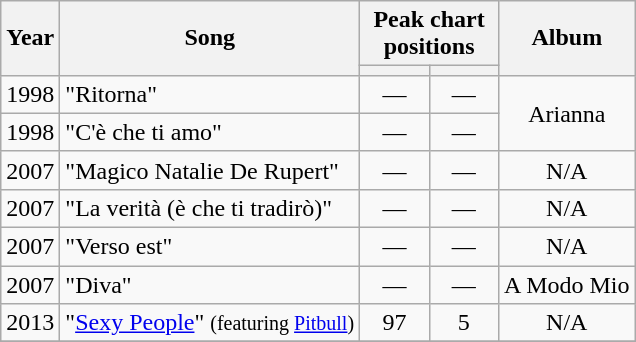<table class="wikitable" style=text-align:center;>
<tr>
<th rowspan="2">Year</th>
<th rowspan="2">Song</th>
<th colspan="2">Peak chart <br>positions</th>
<th rowspan="2">Album</th>
</tr>
<tr style="font-size:smaller;">
<th style="width:3em;"></th>
<th style="width:3em;"></th>
</tr>
<tr>
<td>1998</td>
<td align="left">"Ritorna"</td>
<td>—</td>
<td>—</td>
<td rowspan="2">Arianna</td>
</tr>
<tr>
<td>1998</td>
<td align="left">"C'è che ti amo"</td>
<td>—</td>
<td>—</td>
</tr>
<tr>
<td>2007</td>
<td align="left">"Magico Natalie De Rupert"</td>
<td>—</td>
<td>—</td>
<td>N/A</td>
</tr>
<tr>
<td>2007</td>
<td align="left">"La verità (è che ti tradirò)"</td>
<td>—</td>
<td>—</td>
<td>N/A</td>
</tr>
<tr>
<td>2007</td>
<td align="left">"Verso est"</td>
<td>—</td>
<td>—</td>
<td>N/A</td>
</tr>
<tr>
<td>2007</td>
<td align="left">"Diva"</td>
<td>—</td>
<td>—</td>
<td>A Modo Mio</td>
</tr>
<tr>
<td>2013</td>
<td align="left">"<a href='#'>Sexy People</a>" <small>(featuring <a href='#'>Pitbull</a>)</small></td>
<td>97</td>
<td>5</td>
<td>N/A</td>
</tr>
<tr>
</tr>
</table>
